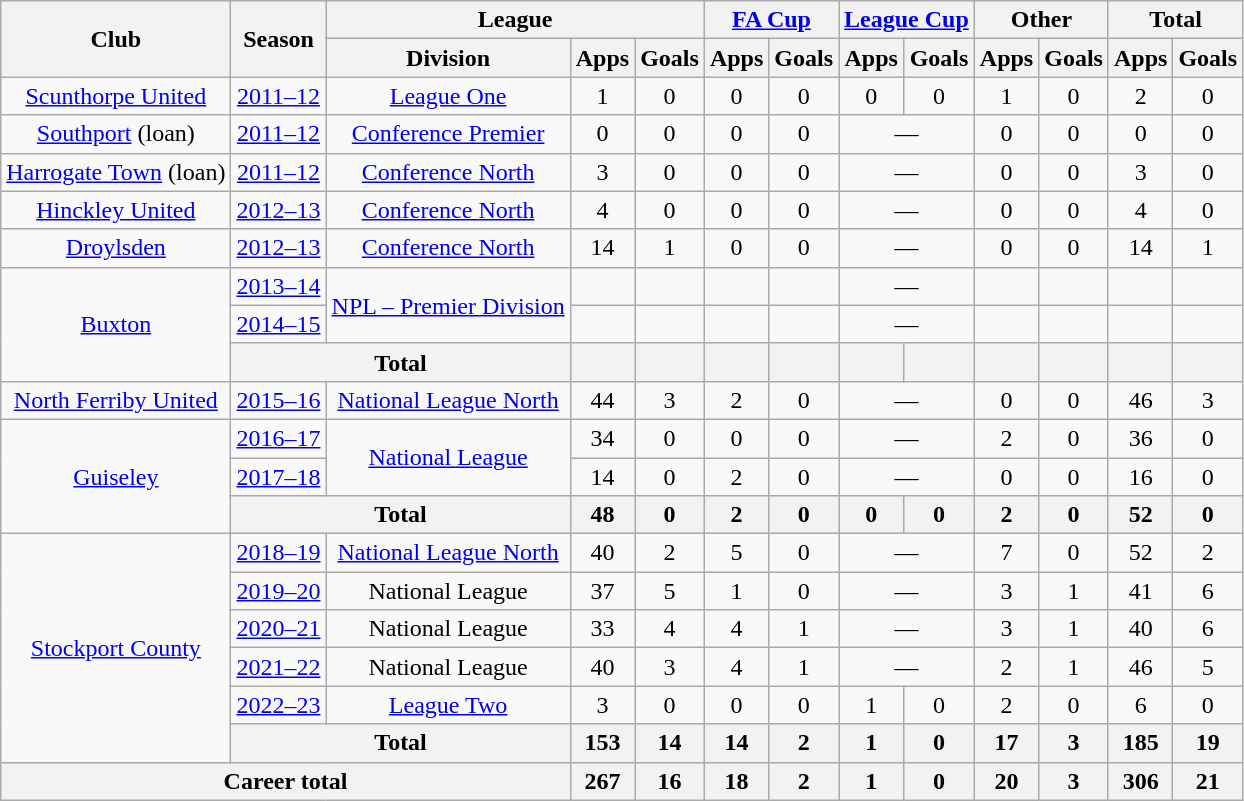<table class="wikitable" style="text-align:center">
<tr>
<th rowspan="2">Club</th>
<th rowspan="2">Season</th>
<th colspan="3">League</th>
<th colspan="2"><a href='#'>FA Cup</a></th>
<th colspan="2"><a href='#'>League Cup</a></th>
<th colspan="2">Other</th>
<th colspan="2">Total</th>
</tr>
<tr>
<th>Division</th>
<th>Apps</th>
<th>Goals</th>
<th>Apps</th>
<th>Goals</th>
<th>Apps</th>
<th>Goals</th>
<th>Apps</th>
<th>Goals</th>
<th>Apps</th>
<th>Goals</th>
</tr>
<tr>
<td><a href='#'>Scunthorpe United</a></td>
<td><a href='#'>2011–12</a></td>
<td><a href='#'>League One</a></td>
<td>1</td>
<td>0</td>
<td>0</td>
<td>0</td>
<td>0</td>
<td>0</td>
<td>1</td>
<td>0</td>
<td>2</td>
<td>0</td>
</tr>
<tr>
<td><a href='#'>Southport</a> (loan)</td>
<td><a href='#'>2011–12</a></td>
<td><a href='#'>Conference Premier</a></td>
<td>0</td>
<td>0</td>
<td>0</td>
<td>0</td>
<td colspan="2">—</td>
<td>0</td>
<td>0</td>
<td>0</td>
<td>0</td>
</tr>
<tr>
<td><a href='#'>Harrogate Town</a> (loan)</td>
<td><a href='#'>2011–12</a></td>
<td><a href='#'>Conference North</a></td>
<td>3</td>
<td>0</td>
<td>0</td>
<td>0</td>
<td colspan="2">—</td>
<td>0</td>
<td>0</td>
<td>3</td>
<td>0</td>
</tr>
<tr>
<td><a href='#'>Hinckley United</a></td>
<td><a href='#'>2012–13</a></td>
<td><a href='#'>Conference North</a></td>
<td>4</td>
<td>0</td>
<td>0</td>
<td>0</td>
<td colspan="2">—</td>
<td>0</td>
<td>0</td>
<td>4</td>
<td>0</td>
</tr>
<tr>
<td><a href='#'>Droylsden</a></td>
<td><a href='#'>2012–13</a></td>
<td><a href='#'>Conference North</a></td>
<td>14</td>
<td>1</td>
<td>0</td>
<td>0</td>
<td colspan="2">—</td>
<td>0</td>
<td>0</td>
<td>14</td>
<td>1</td>
</tr>
<tr>
<td rowspan="3"><a href='#'>Buxton</a></td>
<td><a href='#'>2013–14</a></td>
<td rowspan="2"><a href='#'>NPL – Premier Division</a></td>
<td></td>
<td></td>
<td></td>
<td></td>
<td colspan="2">—</td>
<td></td>
<td></td>
<td></td>
<td></td>
</tr>
<tr>
<td><a href='#'>2014–15</a></td>
<td></td>
<td></td>
<td></td>
<td></td>
<td colspan="2">—</td>
<td></td>
<td></td>
<td></td>
<td></td>
</tr>
<tr>
<th colspan="2">Total</th>
<th></th>
<th></th>
<th></th>
<th></th>
<th></th>
<th></th>
<th></th>
<th></th>
<th></th>
<th></th>
</tr>
<tr>
<td><a href='#'>North Ferriby United</a></td>
<td><a href='#'>2015–16</a></td>
<td><a href='#'>National League North</a></td>
<td>44</td>
<td>3</td>
<td>2</td>
<td>0</td>
<td colspan="2">—</td>
<td>0</td>
<td>0</td>
<td>46</td>
<td>3</td>
</tr>
<tr>
<td rowspan="3"><a href='#'>Guiseley</a></td>
<td><a href='#'>2016–17</a></td>
<td rowspan="2"><a href='#'>National League</a></td>
<td>34</td>
<td>0</td>
<td>0</td>
<td>0</td>
<td colspan="2">—</td>
<td>2</td>
<td>0</td>
<td>36</td>
<td>0</td>
</tr>
<tr>
<td><a href='#'>2017–18</a></td>
<td>14</td>
<td>0</td>
<td>2</td>
<td>0</td>
<td colspan="2">—</td>
<td>0</td>
<td>0</td>
<td>16</td>
<td>0</td>
</tr>
<tr>
<th colspan="2">Total</th>
<th>48</th>
<th>0</th>
<th>2</th>
<th>0</th>
<th>0</th>
<th>0</th>
<th>2</th>
<th>0</th>
<th>52</th>
<th>0</th>
</tr>
<tr>
<td rowspan="6"><a href='#'>Stockport County</a></td>
<td><a href='#'>2018–19</a></td>
<td><a href='#'>National League North</a></td>
<td>40</td>
<td>2</td>
<td>5</td>
<td>0</td>
<td colspan="2">—</td>
<td>7</td>
<td>0</td>
<td>52</td>
<td>2</td>
</tr>
<tr>
<td><a href='#'>2019–20</a></td>
<td>National League</td>
<td>37</td>
<td>5</td>
<td>1</td>
<td>0</td>
<td colspan="2">—</td>
<td>3</td>
<td>1</td>
<td>41</td>
<td>6</td>
</tr>
<tr>
<td><a href='#'>2020–21</a></td>
<td>National League</td>
<td>33</td>
<td>4</td>
<td>4</td>
<td>1</td>
<td colspan="2">—</td>
<td>3</td>
<td>1</td>
<td>40</td>
<td>6</td>
</tr>
<tr>
<td><a href='#'>2021–22</a></td>
<td>National League</td>
<td>40</td>
<td>3</td>
<td>4</td>
<td>1</td>
<td colspan="2">—</td>
<td>2</td>
<td>1</td>
<td>46</td>
<td>5</td>
</tr>
<tr>
<td><a href='#'>2022–23</a></td>
<td><a href='#'>League Two</a></td>
<td>3</td>
<td>0</td>
<td>0</td>
<td>0</td>
<td>1</td>
<td>0</td>
<td>2</td>
<td>0</td>
<td>6</td>
<td>0</td>
</tr>
<tr>
<th colspan="2">Total</th>
<th>153</th>
<th>14</th>
<th>14</th>
<th>2</th>
<th>1</th>
<th>0</th>
<th>17</th>
<th>3</th>
<th>185</th>
<th>19</th>
</tr>
<tr>
<th colspan="3">Career total</th>
<th>267</th>
<th>16</th>
<th>18</th>
<th>2</th>
<th>1</th>
<th>0</th>
<th>20</th>
<th>3</th>
<th>306</th>
<th>21</th>
</tr>
</table>
